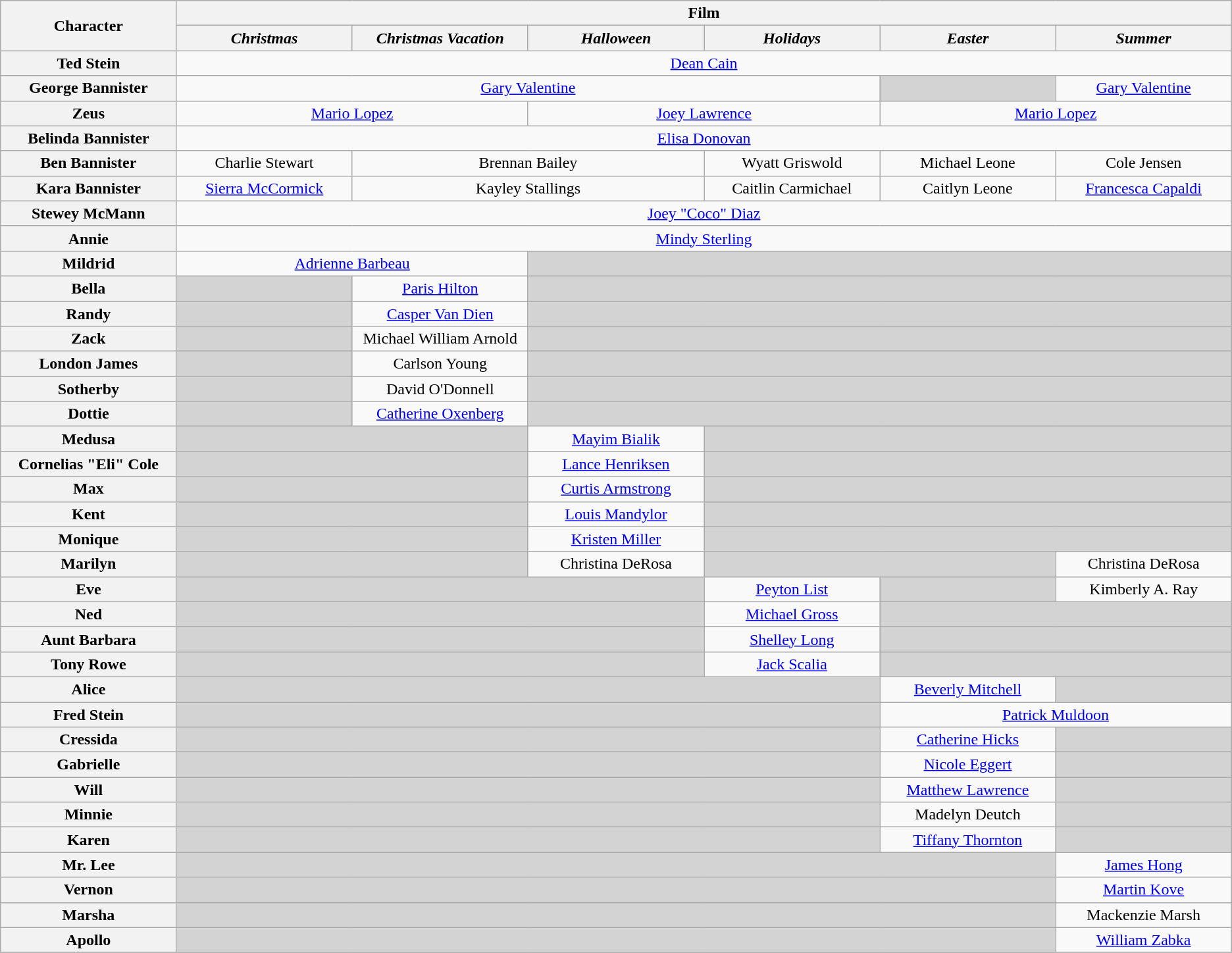<table class="wikitable" style="text-align:center;">
<tr>
<th rowspan="2" style="width:10%;">Character</th>
<th colspan=6>Film</th>
</tr>
<tr>
<th style="width:10%;"><em>Christmas</em></th>
<th style="width:10%;"><em>Christmas Vacation</em></th>
<th style="width:10%;"><em>Halloween</em></th>
<th style="width:10%;"><em>Holidays</em></th>
<th style="width:10%;"><em>Easter</em></th>
<th style="width:10%;"><em>Summer</em></th>
</tr>
<tr>
<th>Ted Stein</th>
<td colspan="6"><a href='#'>Dean Cain</a></td>
</tr>
<tr>
<th>George Bannister</th>
<td colspan="4"><a href='#'>Gary Valentine</a></td>
<td style="background:#d3d3d3;"></td>
<td colspan="1"><a href='#'>Gary Valentine</a></td>
</tr>
<tr>
<th>Zeus</th>
<td colspan="2"><a href='#'>Mario Lopez</a></td>
<td colspan="2"><a href='#'>Joey Lawrence</a></td>
<td colspan="2"><a href='#'>Mario Lopez</a></td>
</tr>
<tr>
<th>Belinda Bannister</th>
<td colspan="6"><a href='#'>Elisa Donovan</a></td>
</tr>
<tr>
<th>Ben Bannister</th>
<td colspan="1">Charlie Stewart</td>
<td colspan="2">Brennan Bailey</td>
<td colspan="1">Wyatt Griswold</td>
<td colspan="1">Michael Leone</td>
<td colspan="1">Cole Jensen</td>
</tr>
<tr>
<th>Kara Bannister</th>
<td colspan="1"><a href='#'>Sierra McCormick</a></td>
<td colspan="2">Kayley Stallings</td>
<td colspan="1">Caitlin Carmichael</td>
<td colspan="1">Caitlyn Leone</td>
<td colspan="1"><a href='#'>Francesca Capaldi</a></td>
</tr>
<tr>
<th>Stewey McMann</th>
<td colspan="6"><a href='#'>Joey "Coco" Diaz</a></td>
</tr>
<tr>
<th>Annie</th>
<td colspan="6"><a href='#'>Mindy Sterling</a></td>
</tr>
<tr>
<th>Mildrid</th>
<td colspan="2"><a href='#'>Adrienne Barbeau</a></td>
<td style="background: #D3D3D3;" colspan=4></td>
</tr>
<tr>
<th>Bella</th>
<td style="background: #D3D3D3;" colspan=1></td>
<td colspan="1"><a href='#'>Paris Hilton</a></td>
<td style="background: #D3D3D3;" colspan=4></td>
</tr>
<tr>
<th>Randy</th>
<td style="background: #D3D3D3;" colspan=1></td>
<td colspan="1"><a href='#'>Casper Van Dien</a></td>
<td style="background: #D3D3D3;" colspan=4></td>
</tr>
<tr>
<th>Zack</th>
<td style="background: #D3D3D3;" colspan=1></td>
<td>Michael William Arnold</td>
<td style="background: #D3D3D3;" colspan=4></td>
</tr>
<tr>
<th>London James</th>
<td style="background: #D3D3D3;" colspan=1></td>
<td>Carlson Young</td>
<td style="background: #D3D3D3;" colspan=4></td>
</tr>
<tr>
<th>Sotherby</th>
<td style="background: #D3D3D3;" colspan=1></td>
<td>David O'Donnell</td>
<td style="background: #D3D3D3;" colspan=4></td>
</tr>
<tr>
<th>Dottie</th>
<td style="background: #D3D3D3;" colspan=1></td>
<td><a href='#'>Catherine Oxenberg</a></td>
<td style="background: #D3D3D3;" colspan=4></td>
</tr>
<tr>
<th>Medusa</th>
<td style="background: #D3D3D3;" colspan=2></td>
<td><a href='#'>Mayim Bialik</a></td>
<td style="background: #D3D3D3;" colspan=3></td>
</tr>
<tr>
<th>Cornelias "Eli" Cole</th>
<td style="background: #D3D3D3;" colspan=2></td>
<td><a href='#'>Lance Henriksen</a></td>
<td style="background: #D3D3D3;" colspan=3></td>
</tr>
<tr>
<th>Max</th>
<td style="background: #D3D3D3;" colspan=2></td>
<td><a href='#'>Curtis Armstrong</a></td>
<td style="background: #D3D3D3;" colspan=3></td>
</tr>
<tr>
<th>Kent</th>
<td style="background:#d3d3d3;" colspan=2></td>
<td><a href='#'>Louis Mandylor</a></td>
<td style="background: #D3D3D3;" colspan=3></td>
</tr>
<tr>
<th>Monique</th>
<td style="background: #D3D3D3;" colspan=2></td>
<td><a href='#'>Kristen Miller</a></td>
<td style="background: #D3D3D3;" colspan=3></td>
</tr>
<tr>
<th>Marilyn</th>
<td style="background: #D3D3D3;" colspan=2></td>
<td>Christina DeRosa</td>
<td style="background: #D3D3D3;" colspan=2></td>
<td>Christina DeRosa</td>
</tr>
<tr>
<th>Eve</th>
<td style="background: #D3D3D3;" colspan=3></td>
<td><a href='#'>Peyton List</a></td>
<td style="background: #D3D3D3;" colspan=1></td>
<td>Kimberly A. Ray</td>
</tr>
<tr>
<th>Ned</th>
<td style="background: #D3D3D3;" colspan=3></td>
<td><a href='#'>Michael Gross</a></td>
<td style="background: #D3D3D3;" colspan=2></td>
</tr>
<tr>
<th>Aunt Barbara</th>
<td style="background: #D3D3D3;" colspan=3></td>
<td><a href='#'>Shelley Long</a></td>
<td style="background: #D3D3D3;" colspan=2></td>
</tr>
<tr>
<th>Tony Rowe</th>
<td style="background: #D3D3D3;" colspan=3></td>
<td><a href='#'>Jack Scalia</a></td>
<td style="background: #D3D3D3;" colspan=2></td>
</tr>
<tr>
<th>Alice</th>
<td style="background: #D3D3D3;" colspan=4></td>
<td><a href='#'>Beverly Mitchell</a></td>
<td style="background: #D3D3D3;" colspan=1></td>
</tr>
<tr>
<th>Fred Stein</th>
<td style="background: #D3D3D3;" colspan=4></td>
<td colspan="2"><a href='#'>Patrick Muldoon</a></td>
</tr>
<tr>
<th>Cressida</th>
<td style="background: #D3D3D3;" colspan=4></td>
<td><a href='#'>Catherine Hicks</a></td>
<td style="background: #D3D3D3;" colspan=1></td>
</tr>
<tr>
<th>Gabrielle</th>
<td style="background: #D3D3D3;" colspan=4></td>
<td><a href='#'>Nicole Eggert</a></td>
<td style="background: #D3D3D3;" colspan=1></td>
</tr>
<tr>
<th>Will</th>
<td style="background: #D3D3D3;" colspan=4></td>
<td><a href='#'>Matthew Lawrence</a></td>
<td style="background: #D3D3D3;" colspan=1></td>
</tr>
<tr>
<th>Minnie</th>
<td style="background: #D3D3D3;" colspan=4></td>
<td>Madelyn Deutch</td>
<td style="background: #D3D3D3;" colspan=1></td>
</tr>
<tr>
<th>Karen</th>
<td style="background: #D3D3D3;" colspan=4></td>
<td><a href='#'>Tiffany Thornton</a></td>
<td style="background: #D3D3D3;" colspan=1></td>
</tr>
<tr>
<th>Mr. Lee</th>
<td style="background: #D3D3D3;" colspan=5></td>
<td><a href='#'>James Hong</a></td>
</tr>
<tr>
<th>Vernon</th>
<td style="background: #D3D3D3;" colspan=5></td>
<td><a href='#'>Martin Kove</a></td>
</tr>
<tr>
<th>Marsha</th>
<td style="background: #D3D3D3;" colspan=5></td>
<td>Mackenzie Marsh</td>
</tr>
<tr>
<th>Apollo</th>
<td style="background: #D3D3D3;" colspan=5></td>
<td><a href='#'>William Zabka</a></td>
</tr>
<tr>
</tr>
</table>
